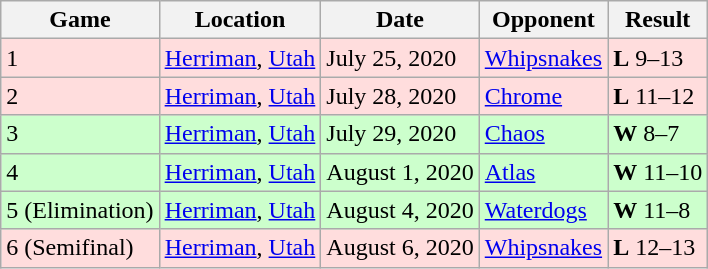<table class="wikitable">
<tr>
<th>Game</th>
<th>Location</th>
<th>Date</th>
<th>Opponent</th>
<th>Result</th>
</tr>
<tr bgcolor="#FFDDDD">
<td>1</td>
<td><a href='#'>Herriman</a>, <a href='#'>Utah</a></td>
<td>July 25, 2020</td>
<td><a href='#'>Whipsnakes</a></td>
<td><strong>L</strong> 9–13</td>
</tr>
<tr bgcolor="#FFDDDD">
<td>2</td>
<td><a href='#'>Herriman</a>, <a href='#'>Utah</a></td>
<td>July 28, 2020</td>
<td><a href='#'>Chrome</a></td>
<td><strong>L</strong> 11–12</td>
</tr>
<tr bgcolor="#CCFFCC">
<td>3</td>
<td><a href='#'>Herriman</a>, <a href='#'>Utah</a></td>
<td>July 29, 2020</td>
<td><a href='#'>Chaos</a></td>
<td><strong>W</strong> 8–7</td>
</tr>
<tr bgcolor="#CCFFCC">
<td>4</td>
<td><a href='#'>Herriman</a>, <a href='#'>Utah</a></td>
<td>August 1, 2020</td>
<td><a href='#'>Atlas</a></td>
<td><strong>W</strong> 11–10</td>
</tr>
<tr bgcolor="#CCFFCC">
<td>5 (Elimination)</td>
<td><a href='#'>Herriman</a>, <a href='#'>Utah</a></td>
<td>August 4, 2020</td>
<td><a href='#'>Waterdogs</a></td>
<td><strong>W</strong> 11–8</td>
</tr>
<tr bgcolor="#FFDDDD">
<td>6 (Semifinal)</td>
<td><a href='#'>Herriman</a>, <a href='#'>Utah</a></td>
<td>August 6, 2020</td>
<td><a href='#'>Whipsnakes</a></td>
<td><strong>L</strong> 12–13</td>
</tr>
</table>
